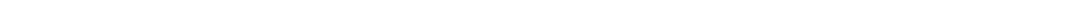<table style="width:88%; text-align:center;">
<tr style="color:white;">
<td style="background:"><strong>7</strong></td>
<td style="background:"><strong>3</strong></td>
<td style="background:"><strong>22</strong></td>
</tr>
</table>
